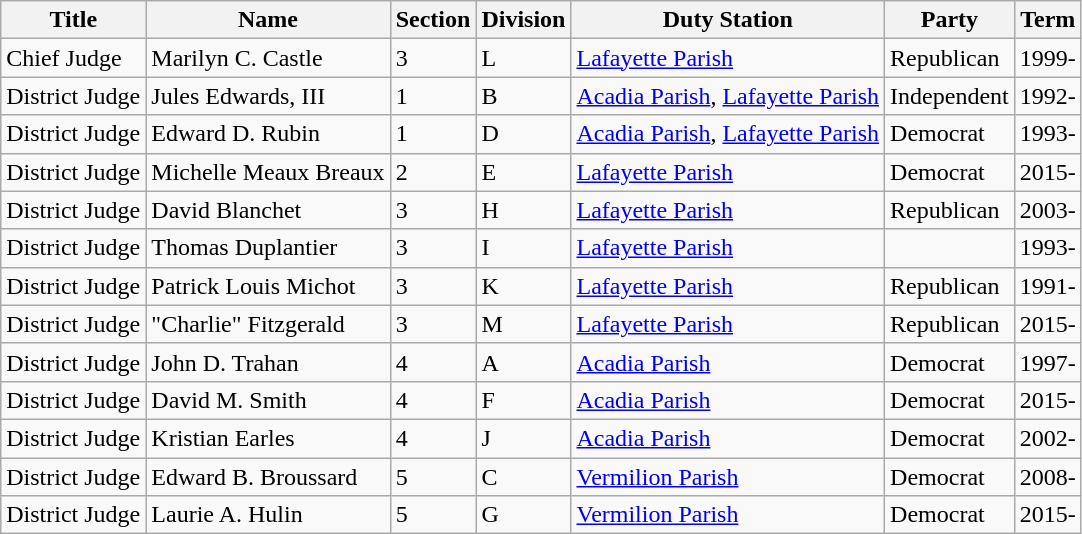<table class = "wikitable">
<tr>
<th>Title</th>
<th>Name</th>
<th>Section</th>
<th>Division</th>
<th>Duty Station</th>
<th>Party</th>
<th>Term</th>
</tr>
<tr>
<td>Chief Judge</td>
<td>Marilyn C. Castle</td>
<td>3</td>
<td>L</td>
<td><a href='#'>Lafayette Parish</a></td>
<td>Republican</td>
<td>1999-</td>
</tr>
<tr>
<td>District Judge</td>
<td>Jules Edwards, III</td>
<td>1</td>
<td>B</td>
<td><a href='#'>Acadia Parish</a>, <a href='#'>Lafayette Parish</a></td>
<td>Independent</td>
<td>1992-</td>
</tr>
<tr>
<td>District Judge</td>
<td>Edward D. Rubin</td>
<td>1</td>
<td>D</td>
<td><a href='#'>Acadia Parish</a>, <a href='#'>Lafayette Parish</a></td>
<td>Democrat</td>
<td>1993-</td>
</tr>
<tr>
<td>District Judge</td>
<td>Michelle Meaux Breaux</td>
<td>2</td>
<td>E</td>
<td><a href='#'>Lafayette Parish</a></td>
<td>Democrat</td>
<td>2015-</td>
</tr>
<tr>
<td>District Judge</td>
<td>David Blanchet</td>
<td>3</td>
<td>H</td>
<td><a href='#'>Lafayette Parish</a></td>
<td>Republican</td>
<td>2003-</td>
</tr>
<tr>
<td>District Judge</td>
<td>Thomas Duplantier</td>
<td>3</td>
<td>I</td>
<td><a href='#'>Lafayette Parish</a></td>
<td></td>
<td>1993-</td>
</tr>
<tr>
<td>District Judge</td>
<td>Patrick Louis Michot</td>
<td>3</td>
<td>K</td>
<td><a href='#'>Lafayette Parish</a></td>
<td>Republican</td>
<td>1991-</td>
</tr>
<tr>
<td>District Judge</td>
<td>"Charlie" Fitzgerald</td>
<td>3</td>
<td>M</td>
<td><a href='#'>Lafayette Parish</a></td>
<td>Republican</td>
<td>2015-</td>
</tr>
<tr>
<td>District Judge</td>
<td>John D. Trahan</td>
<td>4</td>
<td>A</td>
<td><a href='#'>Acadia Parish</a></td>
<td>Democrat</td>
<td>1997-</td>
</tr>
<tr>
<td>District Judge</td>
<td>David M. Smith</td>
<td>4</td>
<td>F</td>
<td><a href='#'>Acadia Parish</a></td>
<td>Democrat</td>
<td>2015-</td>
</tr>
<tr>
<td>District Judge</td>
<td>Kristian Earles</td>
<td>4</td>
<td>J</td>
<td><a href='#'>Acadia Parish</a></td>
<td>Democrat</td>
<td>2002-</td>
</tr>
<tr>
<td>District Judge</td>
<td>Edward B. Broussard</td>
<td>5</td>
<td>C</td>
<td><a href='#'>Vermilion Parish</a></td>
<td>Democrat</td>
<td>2008-</td>
</tr>
<tr>
<td>District Judge</td>
<td>Laurie A. Hulin</td>
<td>5</td>
<td>G</td>
<td><a href='#'>Vermilion Parish</a></td>
<td>Democrat</td>
<td>2015-</td>
</tr>
</table>
